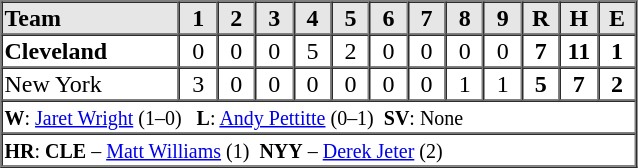<table border=1 cellspacing=0 width=425 style="margin-left:3em;">
<tr style="text-align:center; background-color:#e6e6e6;">
<th align=left width=28%>Team</th>
<th width=6%>1</th>
<th width=6%>2</th>
<th width=6%>3</th>
<th width=6%>4</th>
<th width=6%>5</th>
<th width=6%>6</th>
<th width=6%>7</th>
<th width=6%>8</th>
<th width=6%>9</th>
<th width=6%>R</th>
<th width=6%>H</th>
<th width=6%>E</th>
</tr>
<tr style="text-align:center;">
<td align=left><strong>Cleveland</strong></td>
<td>0</td>
<td>0</td>
<td>0</td>
<td>5</td>
<td>2</td>
<td>0</td>
<td>0</td>
<td>0</td>
<td>0</td>
<td><strong>7</strong></td>
<td><strong>11</strong></td>
<td><strong>1</strong></td>
</tr>
<tr style="text-align:center;">
<td align=left>New York</td>
<td>3</td>
<td>0</td>
<td>0</td>
<td>0</td>
<td>0</td>
<td>0</td>
<td>0</td>
<td>1</td>
<td>1</td>
<td><strong>5</strong></td>
<td><strong>7</strong></td>
<td><strong>2</strong></td>
</tr>
<tr style="text-align:left;">
<td colspan=13><small><strong>W</strong>: <a href='#'>Jaret Wright</a> (1–0)   <strong>L</strong>: <a href='#'>Andy Pettitte</a> (0–1)  <strong>SV</strong>: None</small></td>
</tr>
<tr style="text-align:left;">
<td colspan=13><small><strong>HR</strong>: <strong>CLE</strong> – <a href='#'>Matt Williams</a> (1)  <strong>NYY</strong> – <a href='#'>Derek Jeter</a> (2)</small></td>
</tr>
</table>
